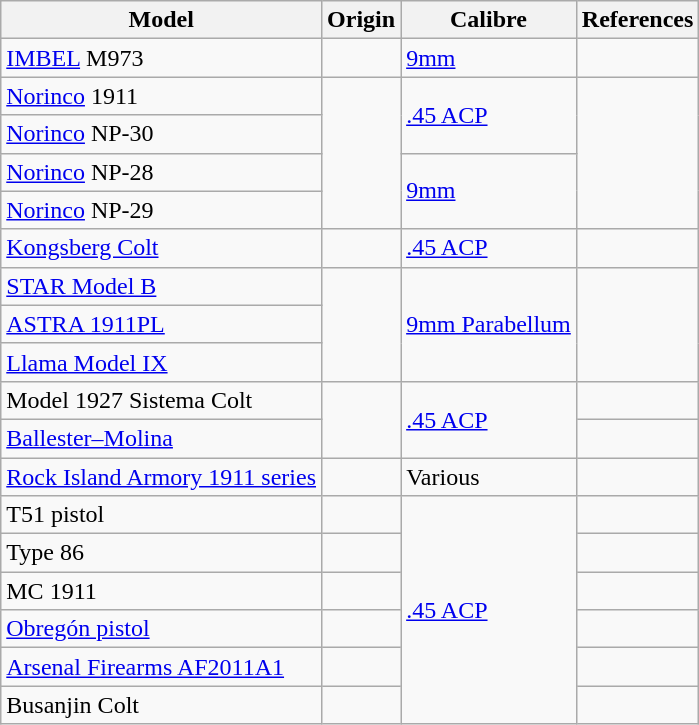<table class="wikitable">
<tr>
<th>Model</th>
<th>Origin</th>
<th>Calibre</th>
<th>References</th>
</tr>
<tr>
<td><a href='#'>IMBEL</a> M973</td>
<td></td>
<td><a href='#'>9mm</a></td>
<td></td>
</tr>
<tr>
<td><a href='#'>Norinco</a> 1911</td>
<td rowspan="4"></td>
<td rowspan="2"><a href='#'>.45 ACP</a></td>
<td rowspan="4"></td>
</tr>
<tr>
<td><a href='#'>Norinco</a> NP-30</td>
</tr>
<tr>
<td><a href='#'>Norinco</a> NP-28</td>
<td rowspan="2"><a href='#'>9mm</a></td>
</tr>
<tr>
<td><a href='#'>Norinco</a> NP-29</td>
</tr>
<tr>
<td><a href='#'>Kongsberg Colt</a></td>
<td></td>
<td><a href='#'>.45 ACP</a></td>
<td></td>
</tr>
<tr>
<td><a href='#'>STAR Model B</a></td>
<td rowspan="3"></td>
<td rowspan="3"><a href='#'>9mm Parabellum</a></td>
<td rowspan="3"></td>
</tr>
<tr>
<td><a href='#'>ASTRA 1911PL</a></td>
</tr>
<tr>
<td><a href='#'>Llama Model IX</a></td>
</tr>
<tr>
<td>Model 1927 Sistema Colt</td>
<td rowspan="2"></td>
<td rowspan="2"><a href='#'>.45 ACP</a></td>
<td></td>
</tr>
<tr>
<td><a href='#'>Ballester–Molina</a></td>
<td></td>
</tr>
<tr>
<td><a href='#'>Rock Island Armory 1911 series</a></td>
<td></td>
<td>Various</td>
<td></td>
</tr>
<tr>
<td>T51 pistol</td>
<td></td>
<td rowspan="6"><a href='#'>.45 ACP</a></td>
<td></td>
</tr>
<tr>
<td>Type 86</td>
<td></td>
<td></td>
</tr>
<tr>
<td>MC 1911</td>
<td></td>
<td></td>
</tr>
<tr>
<td><a href='#'>Obregón pistol</a></td>
<td></td>
<td></td>
</tr>
<tr>
<td><a href='#'>Arsenal Firearms AF2011A1</a></td>
<td></td>
<td></td>
</tr>
<tr>
<td>Busanjin Colt</td>
<td></td>
<td></td>
</tr>
</table>
